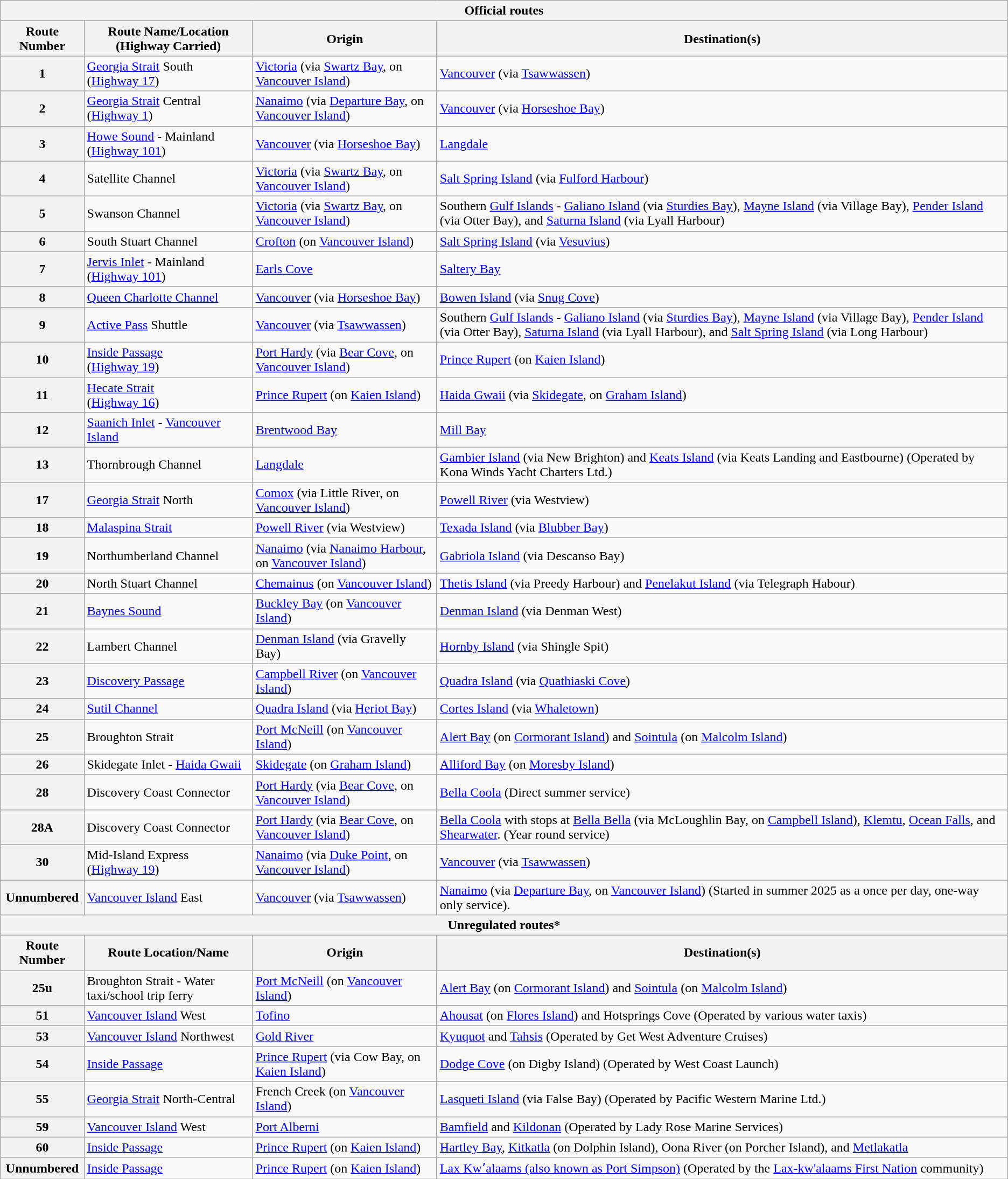<table class="wikitable">
<tr>
<th colspan="4">Official routes</th>
</tr>
<tr>
<th>Route Number</th>
<th>Route Name/Location (Highway Carried)</th>
<th>Origin</th>
<th>Destination(s)</th>
</tr>
<tr>
<th>1</th>
<td><a href='#'>Georgia Strait</a> South<br>(<a href='#'>Highway 17</a>)</td>
<td><a href='#'>Victoria</a> (via <a href='#'>Swartz Bay</a>, on <a href='#'>Vancouver Island</a>)</td>
<td><a href='#'>Vancouver</a> (via <a href='#'>Tsawwassen</a>)</td>
</tr>
<tr>
<th>2</th>
<td><a href='#'>Georgia Strait</a> Central<br>(<a href='#'>Highway 1</a>)</td>
<td><a href='#'>Nanaimo</a> (via <a href='#'>Departure Bay</a>, on <a href='#'>Vancouver Island</a>)</td>
<td><a href='#'>Vancouver</a> (via <a href='#'>Horseshoe Bay</a>)</td>
</tr>
<tr>
<th>3</th>
<td><a href='#'>Howe Sound</a> - Mainland<br>(<a href='#'>Highway 101</a>)</td>
<td><a href='#'>Vancouver</a> (via <a href='#'>Horseshoe Bay</a>)</td>
<td><a href='#'>Langdale</a></td>
</tr>
<tr>
<th>4</th>
<td>Satellite Channel</td>
<td><a href='#'>Victoria</a> (via <a href='#'>Swartz Bay</a>, on <a href='#'>Vancouver Island</a>)</td>
<td><a href='#'>Salt Spring Island</a> (via <a href='#'>Fulford Harbour</a>)</td>
</tr>
<tr>
<th>5</th>
<td>Swanson Channel</td>
<td><a href='#'>Victoria</a> (via <a href='#'>Swartz Bay</a>, on <a href='#'>Vancouver Island</a>)</td>
<td>Southern <a href='#'>Gulf Islands</a> - <a href='#'>Galiano Island</a> (via <a href='#'>Sturdies Bay</a>), <a href='#'>Mayne Island</a> (via Village Bay), <a href='#'>Pender Island</a> (via Otter Bay), and <a href='#'>Saturna Island</a> (via Lyall Harbour)</td>
</tr>
<tr>
<th>6</th>
<td>South Stuart Channel</td>
<td><a href='#'>Crofton</a> (on <a href='#'>Vancouver Island</a>)</td>
<td><a href='#'>Salt Spring Island</a> (via <a href='#'>Vesuvius</a>)</td>
</tr>
<tr>
<th>7</th>
<td><a href='#'>Jervis Inlet</a> - Mainland<br>(<a href='#'>Highway 101</a>)</td>
<td><a href='#'>Earls Cove</a></td>
<td><a href='#'>Saltery Bay</a></td>
</tr>
<tr>
<th>8</th>
<td><a href='#'>Queen Charlotte Channel</a></td>
<td><a href='#'>Vancouver</a> (via <a href='#'>Horseshoe Bay</a>)</td>
<td><a href='#'>Bowen Island</a> (via <a href='#'>Snug Cove</a>)</td>
</tr>
<tr>
<th>9</th>
<td><a href='#'>Active Pass</a> Shuttle</td>
<td><a href='#'>Vancouver</a> (via <a href='#'>Tsawwassen</a>)</td>
<td>Southern <a href='#'>Gulf Islands</a> - <a href='#'>Galiano Island</a> (via <a href='#'>Sturdies Bay</a>), <a href='#'>Mayne Island</a> (via Village Bay), <a href='#'>Pender Island</a> (via Otter Bay), <a href='#'>Saturna Island</a> (via Lyall Harbour), and <a href='#'>Salt Spring Island</a> (via Long Harbour)</td>
</tr>
<tr>
<th>10</th>
<td><a href='#'>Inside Passage</a><br>(<a href='#'>Highway 19</a>)</td>
<td><a href='#'>Port Hardy</a> (via <a href='#'>Bear Cove</a>, on <a href='#'>Vancouver Island</a>)</td>
<td><a href='#'>Prince Rupert</a> (on <a href='#'>Kaien Island</a>)</td>
</tr>
<tr>
<th>11</th>
<td><a href='#'>Hecate Strait</a><br>(<a href='#'>Highway 16</a>)</td>
<td><a href='#'>Prince Rupert</a> (on <a href='#'>Kaien Island</a>)</td>
<td><a href='#'>Haida Gwaii</a> (via <a href='#'>Skidegate</a>, on <a href='#'>Graham Island</a>)</td>
</tr>
<tr>
<th>12</th>
<td><a href='#'>Saanich Inlet</a> - <a href='#'>Vancouver Island</a></td>
<td><a href='#'>Brentwood Bay</a></td>
<td><a href='#'>Mill Bay</a></td>
</tr>
<tr>
<th>13</th>
<td>Thornbrough Channel</td>
<td><a href='#'>Langdale</a></td>
<td><a href='#'>Gambier Island</a> (via New Brighton) and <a href='#'>Keats Island</a> (via Keats Landing and Eastbourne) (Operated by Kona Winds Yacht Charters Ltd.)</td>
</tr>
<tr>
<th>17</th>
<td><a href='#'>Georgia Strait</a> North</td>
<td><a href='#'>Comox</a> (via Little River, on <a href='#'>Vancouver Island</a>)</td>
<td><a href='#'>Powell River</a> (via Westview)</td>
</tr>
<tr>
<th>18</th>
<td><a href='#'>Malaspina Strait</a></td>
<td><a href='#'>Powell River</a> (via Westview)</td>
<td><a href='#'>Texada Island</a> (via <a href='#'>Blubber Bay</a>)</td>
</tr>
<tr>
<th>19</th>
<td>Northumberland Channel</td>
<td><a href='#'>Nanaimo</a> (via <a href='#'>Nanaimo Harbour</a>, on <a href='#'>Vancouver Island</a>)</td>
<td><a href='#'>Gabriola Island</a> (via Descanso Bay)</td>
</tr>
<tr>
<th>20</th>
<td>North Stuart Channel</td>
<td><a href='#'>Chemainus</a> (on <a href='#'>Vancouver Island</a>)</td>
<td><a href='#'>Thetis Island</a> (via Preedy Harbour) and <a href='#'>Penelakut Island</a> (via Telegraph Habour)</td>
</tr>
<tr>
<th>21</th>
<td><a href='#'>Baynes Sound</a></td>
<td><a href='#'>Buckley Bay</a> (on <a href='#'>Vancouver Island</a>)</td>
<td><a href='#'>Denman Island</a> (via Denman West)</td>
</tr>
<tr>
<th>22</th>
<td>Lambert Channel</td>
<td><a href='#'>Denman Island</a> (via Gravelly Bay)</td>
<td><a href='#'>Hornby Island</a> (via Shingle Spit)</td>
</tr>
<tr>
<th>23</th>
<td><a href='#'>Discovery Passage</a></td>
<td><a href='#'>Campbell River</a> (on <a href='#'>Vancouver Island</a>)</td>
<td><a href='#'>Quadra Island</a> (via <a href='#'>Quathiaski Cove</a>)</td>
</tr>
<tr>
<th>24</th>
<td><a href='#'>Sutil Channel</a></td>
<td><a href='#'>Quadra Island</a> (via <a href='#'>Heriot Bay</a>)</td>
<td><a href='#'>Cortes Island</a> (via <a href='#'>Whaletown</a>)</td>
</tr>
<tr>
<th>25</th>
<td>Broughton Strait</td>
<td><a href='#'>Port McNeill</a> (on <a href='#'>Vancouver Island</a>)</td>
<td><a href='#'>Alert Bay</a> (on <a href='#'>Cormorant Island</a>) and <a href='#'>Sointula</a> (on <a href='#'>Malcolm Island</a>)</td>
</tr>
<tr>
<th>26</th>
<td>Skidegate Inlet - <a href='#'>Haida Gwaii</a></td>
<td><a href='#'>Skidegate</a> (on <a href='#'>Graham Island</a>)</td>
<td><a href='#'>Alliford Bay</a> (on <a href='#'>Moresby Island</a>)</td>
</tr>
<tr>
<th>28</th>
<td>Discovery Coast Connector</td>
<td><a href='#'>Port Hardy</a> (via <a href='#'>Bear Cove</a>, on <a href='#'>Vancouver Island</a>)</td>
<td><a href='#'>Bella Coola</a> (Direct summer service)</td>
</tr>
<tr>
<th>28A</th>
<td>Discovery Coast Connector</td>
<td><a href='#'>Port Hardy</a> (via <a href='#'>Bear Cove</a>, on <a href='#'>Vancouver Island</a>)</td>
<td><a href='#'>Bella Coola</a> with stops at <a href='#'>Bella Bella</a> (via McLoughlin Bay, on <a href='#'>Campbell Island</a>), <a href='#'>Klemtu</a>, <a href='#'>Ocean Falls</a>, and <a href='#'>Shearwater</a>. (Year round service)</td>
</tr>
<tr>
<th>30</th>
<td>Mid-Island Express<br>(<a href='#'>Highway 19</a>)</td>
<td><a href='#'>Nanaimo</a> (via <a href='#'>Duke Point</a>, on <a href='#'>Vancouver Island</a>)</td>
<td><a href='#'>Vancouver</a> (via <a href='#'>Tsawwassen</a>)</td>
</tr>
<tr>
<th>Unnumbered</th>
<td><a href='#'>Vancouver Island</a> East</td>
<td><a href='#'>Vancouver</a> (via <a href='#'>Tsawwassen</a>)</td>
<td><a href='#'>Nanaimo</a> (via <a href='#'>Departure Bay</a>, on <a href='#'>Vancouver Island</a>) (Started in summer 2025 as a once per day, one-way only service).</td>
</tr>
<tr>
<th colspan="4">Unregulated routes*</th>
</tr>
<tr>
<th>Route Number</th>
<th>Route Location/Name</th>
<th>Origin</th>
<th>Destination(s)</th>
</tr>
<tr>
<th>25u</th>
<td>Broughton Strait - Water taxi/school trip ferry</td>
<td><a href='#'>Port McNeill</a> (on <a href='#'>Vancouver Island</a>)</td>
<td><a href='#'>Alert Bay</a> (on <a href='#'>Cormorant Island</a>) and <a href='#'>Sointula</a> (on <a href='#'>Malcolm Island</a>)</td>
</tr>
<tr>
<th>51</th>
<td><a href='#'>Vancouver Island</a> West</td>
<td><a href='#'>Tofino</a></td>
<td><a href='#'>Ahousat</a> (on <a href='#'>Flores Island</a>) and Hotsprings Cove (Operated by various water taxis)</td>
</tr>
<tr>
<th>53</th>
<td><a href='#'>Vancouver Island</a> Northwest</td>
<td><a href='#'>Gold River</a></td>
<td><a href='#'>Kyuquot</a> and <a href='#'>Tahsis</a> (Operated by Get West Adventure Cruises)</td>
</tr>
<tr>
<th>54</th>
<td><a href='#'>Inside Passage</a></td>
<td><a href='#'>Prince Rupert</a> (via Cow Bay, on <a href='#'>Kaien Island</a>)</td>
<td><a href='#'>Dodge Cove</a> (on Digby Island) (Operated by West Coast Launch)</td>
</tr>
<tr>
<th>55</th>
<td><a href='#'>Georgia Strait</a> North-Central</td>
<td>French Creek (on <a href='#'>Vancouver Island</a>)</td>
<td><a href='#'>Lasqueti Island</a> (via False Bay) (Operated by  Pacific Western Marine Ltd.)</td>
</tr>
<tr>
<th>59</th>
<td><a href='#'>Vancouver Island</a> West</td>
<td><a href='#'>Port Alberni</a></td>
<td><a href='#'>Bamfield</a> and <a href='#'>Kildonan</a> (Operated by Lady Rose Marine Services)</td>
</tr>
<tr>
<th>60</th>
<td><a href='#'>Inside Passage</a></td>
<td><a href='#'>Prince Rupert</a> (on <a href='#'>Kaien Island</a>)</td>
<td><a href='#'>Hartley Bay</a>, <a href='#'>Kitkatla</a> (on Dolphin Island), Oona River (on Porcher Island), and <a href='#'>Metlakatla</a></td>
</tr>
<tr>
<th>Unnumbered</th>
<td><a href='#'>Inside Passage</a></td>
<td><a href='#'>Prince Rupert</a> (on <a href='#'>Kaien Island</a>)</td>
<td><a href='#'>Lax Kwʼalaams (also known as Port Simpson)</a> (Operated by the <a href='#'>Lax-kw'alaams First Nation</a> community)</td>
</tr>
</table>
